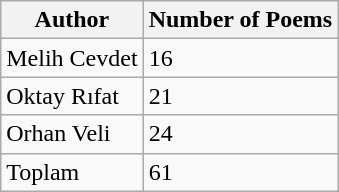<table class="wikitable">
<tr>
<th>Author</th>
<th>Number of Poems</th>
</tr>
<tr>
<td>Melih Cevdet</td>
<td>16</td>
</tr>
<tr>
<td>Oktay Rıfat</td>
<td>21</td>
</tr>
<tr>
<td>Orhan Veli</td>
<td>24</td>
</tr>
<tr>
<td>Toplam</td>
<td>61</td>
</tr>
</table>
